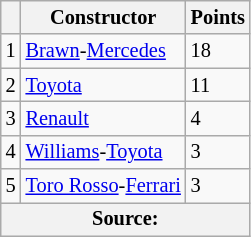<table class="wikitable" style="font-size: 85%;">
<tr>
<th></th>
<th>Constructor</th>
<th>Points</th>
</tr>
<tr>
<td align="center">1</td>
<td> <a href='#'>Brawn</a>-<a href='#'>Mercedes</a></td>
<td>18</td>
</tr>
<tr>
<td align="center">2</td>
<td> <a href='#'>Toyota</a></td>
<td>11</td>
</tr>
<tr>
<td align="center">3</td>
<td> <a href='#'>Renault</a></td>
<td>4</td>
</tr>
<tr>
<td align="center">4</td>
<td> <a href='#'>Williams</a>-<a href='#'>Toyota</a></td>
<td>3</td>
</tr>
<tr>
<td align="center">5</td>
<td> <a href='#'>Toro Rosso</a>-<a href='#'>Ferrari</a></td>
<td>3</td>
</tr>
<tr>
<th colspan=3>Source:</th>
</tr>
</table>
